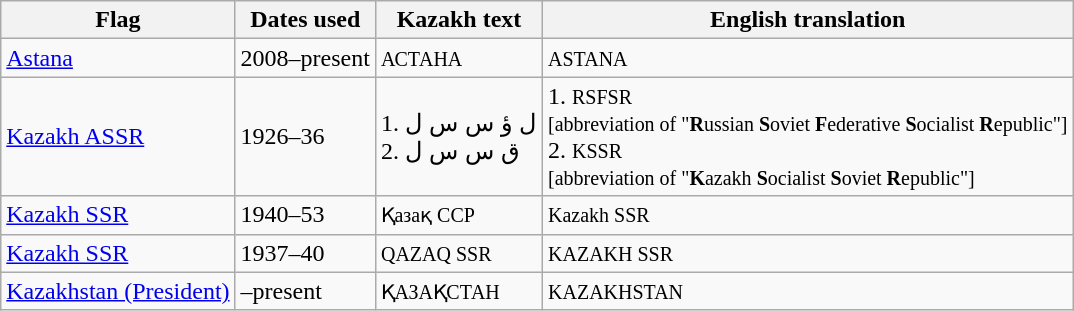<table class="wikitable sortable noresize">
<tr>
<th>Flag</th>
<th>Dates used</th>
<th>Kazakh text</th>
<th>English translation</th>
</tr>
<tr>
<td> <a href='#'>Astana</a></td>
<td>2008–present</td>
<td><small>АСТАНА</small></td>
<td><small>ASTANA</small></td>
</tr>
<tr>
<td> <a href='#'>Kazakh ASSR</a></td>
<td>1926–36</td>
<td>1. ل ؤ س س ل <br> 2. ق س س ل</td>
<td>1. <small>RSFSR<br>[abbreviation of "<strong>R</strong>ussian <strong>S</strong>oviet <strong>F</strong>ederative <strong>S</strong>ocialist <strong>R</strong>epublic"]</small><br>2. <small>KSSR<br>[abbreviation of "<strong>K</strong>azakh <strong>S</strong>ocialist <strong>S</strong>oviet <strong>R</strong>epublic"]</small></td>
</tr>
<tr>
<td> <a href='#'>Kazakh SSR</a></td>
<td>1940–53</td>
<td><small>Қазақ ССР</small></td>
<td><small>Kazakh SSR</small></td>
</tr>
<tr>
<td> <a href='#'>Kazakh SSR</a></td>
<td>1937–40</td>
<td><small>QAZAQ SSR</small></td>
<td><small>KAZAKH SSR</small></td>
</tr>
<tr>
<td> <a href='#'>Kazakhstan (President)</a></td>
<td>–present</td>
<td><small>ҚАЗАҚСТАН</small></td>
<td><small>KAZAKHSTAN</small></td>
</tr>
</table>
